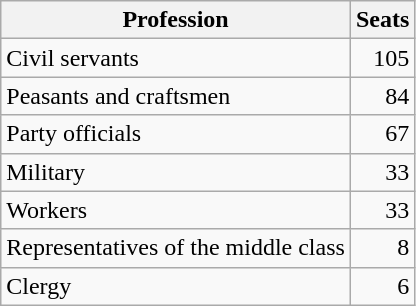<table class=wikitable style=text-align:right>
<tr>
<th>Profession</th>
<th>Seats</th>
</tr>
<tr>
<td align=left>Civil servants</td>
<td>105</td>
</tr>
<tr>
<td align=left>Peasants and craftsmen</td>
<td>84</td>
</tr>
<tr>
<td align=left>Party officials</td>
<td>67</td>
</tr>
<tr>
<td align=left>Military</td>
<td>33</td>
</tr>
<tr>
<td align=left>Workers</td>
<td>33</td>
</tr>
<tr>
<td align=left>Representatives of the middle class</td>
<td>8</td>
</tr>
<tr>
<td align=left>Clergy</td>
<td>6</td>
</tr>
</table>
